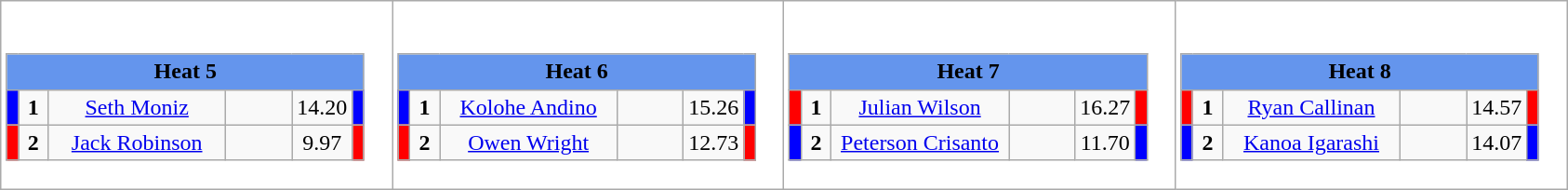<table class="wikitable" style="background:#fff;">
<tr>
<td><div><br><table class="wikitable">
<tr>
<td colspan="6"  style="text-align:center; background:#6495ed;"><strong>Heat 5</strong></td>
</tr>
<tr>
<td style="width:01px; background: #00f;"></td>
<td style="width:14px; text-align:center;"><strong>1</strong></td>
<td style="width:120px; text-align:center;"><a href='#'>Seth Moniz</a></td>
<td style="width:40px; text-align:center;"></td>
<td style="width:20px; text-align:center;">14.20</td>
<td style="width:01px; background: #00f;"></td>
</tr>
<tr>
<td style="width:01px; background: #f00;"></td>
<td style="width:14px; text-align:center;"><strong>2</strong></td>
<td style="width:120px; text-align:center;"><a href='#'>Jack Robinson</a></td>
<td style="width:40px; text-align:center;"></td>
<td style="width:20px; text-align:center;">9.97</td>
<td style="width:01px; background: #f00;"></td>
</tr>
</table>
</div></td>
<td><div><br><table class="wikitable">
<tr>
<td colspan="6"  style="text-align:center; background:#6495ed;"><strong>Heat 6</strong></td>
</tr>
<tr>
<td style="width:01px; background: #00f;"></td>
<td style="width:14px; text-align:center;"><strong>1</strong></td>
<td style="width:120px; text-align:center;"><a href='#'>Kolohe Andino</a></td>
<td style="width:40px; text-align:center;"></td>
<td style="width:20px; text-align:center;">15.26</td>
<td style="width:01px; background: #00f;"></td>
</tr>
<tr>
<td style="width:01px; background: #f00;"></td>
<td style="width:14px; text-align:center;"><strong>2</strong></td>
<td style="width:120px; text-align:center;"><a href='#'>Owen Wright</a></td>
<td style="width:40px; text-align:center;"></td>
<td style="width:20px; text-align:center;">12.73</td>
<td style="width:01px; background: #f00;"></td>
</tr>
</table>
</div></td>
<td><div><br><table class="wikitable">
<tr>
<td colspan="6"  style="text-align:center; background:#6495ed;"><strong>Heat 7</strong></td>
</tr>
<tr>
<td style="width:01px; background: #f00;"></td>
<td style="width:14px; text-align:center;"><strong>1</strong></td>
<td style="width:120px; text-align:center;"><a href='#'>Julian Wilson</a></td>
<td style="width:40px; text-align:center;"></td>
<td style="width:20px; text-align:center;">16.27</td>
<td style="width:01px; background: #f00;"></td>
</tr>
<tr>
<td style="width:01px; background: #00f;"></td>
<td style="width:14px; text-align:center;"><strong>2</strong></td>
<td style="width:120px; text-align:center;"><a href='#'>Peterson Crisanto</a></td>
<td style="width:40px; text-align:center;"></td>
<td style="width:20px; text-align:center;">11.70</td>
<td style="width:01px; background: #00f;"></td>
</tr>
</table>
</div></td>
<td><div><br><table class="wikitable">
<tr>
<td colspan="6"  style="text-align:center; background:#6495ed;"><strong>Heat 8</strong></td>
</tr>
<tr>
<td style="width:01px; background: #f00;"></td>
<td style="width:14px; text-align:center;"><strong>1</strong></td>
<td style="width:120px; text-align:center;"><a href='#'>Ryan Callinan</a></td>
<td style="width:40px; text-align:center;"></td>
<td style="width:20px; text-align:center;">14.57</td>
<td style="width:01px; background: #f00;"></td>
</tr>
<tr>
<td style="width:01px; background: #00f;"></td>
<td style="width:14px; text-align:center;"><strong>2</strong></td>
<td style="width:120px; text-align:center;"><a href='#'>Kanoa Igarashi</a></td>
<td style="width:40px; text-align:center;"></td>
<td style="width:20px; text-align:center;">14.07</td>
<td style="width:01px; background: #00f;"></td>
</tr>
</table>
</div></td>
</tr>
</table>
